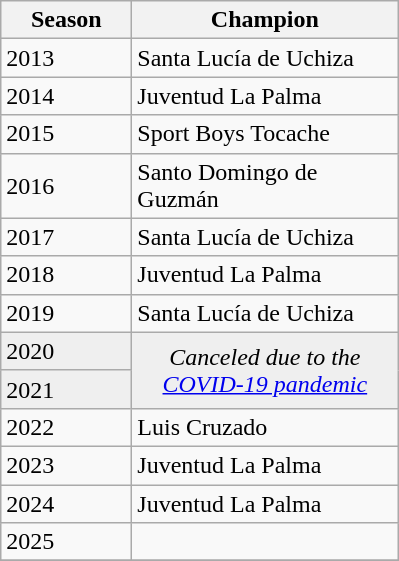<table class="wikitable sortable">
<tr>
<th width=80px>Season</th>
<th width=170px>Champion</th>
</tr>
<tr>
<td>2013</td>
<td>Santa Lucía de Uchiza</td>
</tr>
<tr>
<td>2014</td>
<td>Juventud La Palma</td>
</tr>
<tr>
<td>2015</td>
<td>Sport Boys Tocache</td>
</tr>
<tr>
<td>2016</td>
<td>Santo Domingo de Guzmán</td>
</tr>
<tr>
<td>2017</td>
<td>Santa Lucía de Uchiza</td>
</tr>
<tr>
<td>2018</td>
<td>Juventud La Palma</td>
</tr>
<tr>
<td>2019</td>
<td>Santa Lucía de Uchiza</td>
</tr>
<tr bgcolor=#efefef>
<td>2020</td>
<td rowspan=2 colspan="1" align=center><em>Canceled due to the <a href='#'>COVID-19 pandemic</a></em></td>
</tr>
<tr bgcolor=#efefef>
<td>2021</td>
</tr>
<tr>
<td>2022</td>
<td>Luis Cruzado</td>
</tr>
<tr>
<td>2023</td>
<td>Juventud La Palma</td>
</tr>
<tr>
<td>2024</td>
<td>Juventud La Palma</td>
</tr>
<tr>
<td>2025</td>
<td></td>
</tr>
<tr>
</tr>
</table>
